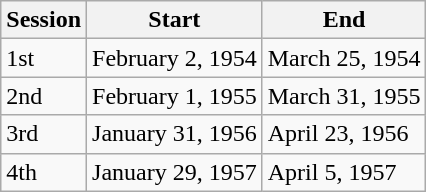<table class="wikitable">
<tr>
<th>Session</th>
<th>Start</th>
<th>End</th>
</tr>
<tr>
<td>1st</td>
<td>February 2, 1954</td>
<td>March 25, 1954</td>
</tr>
<tr>
<td>2nd</td>
<td>February 1, 1955</td>
<td>March 31, 1955</td>
</tr>
<tr>
<td>3rd</td>
<td>January 31, 1956</td>
<td>April 23, 1956</td>
</tr>
<tr>
<td>4th</td>
<td>January 29, 1957</td>
<td>April 5, 1957</td>
</tr>
</table>
